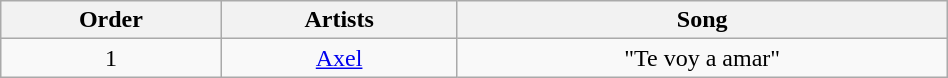<table class="wikitable" style="text-align:center; width:50%;">
<tr>
<th scope="col">Order</th>
<th scope="col">Artists</th>
<th scope="col">Song</th>
</tr>
<tr>
<td>1</td>
<td><a href='#'>Axel</a></td>
<td>"Te voy a amar"</td>
</tr>
</table>
